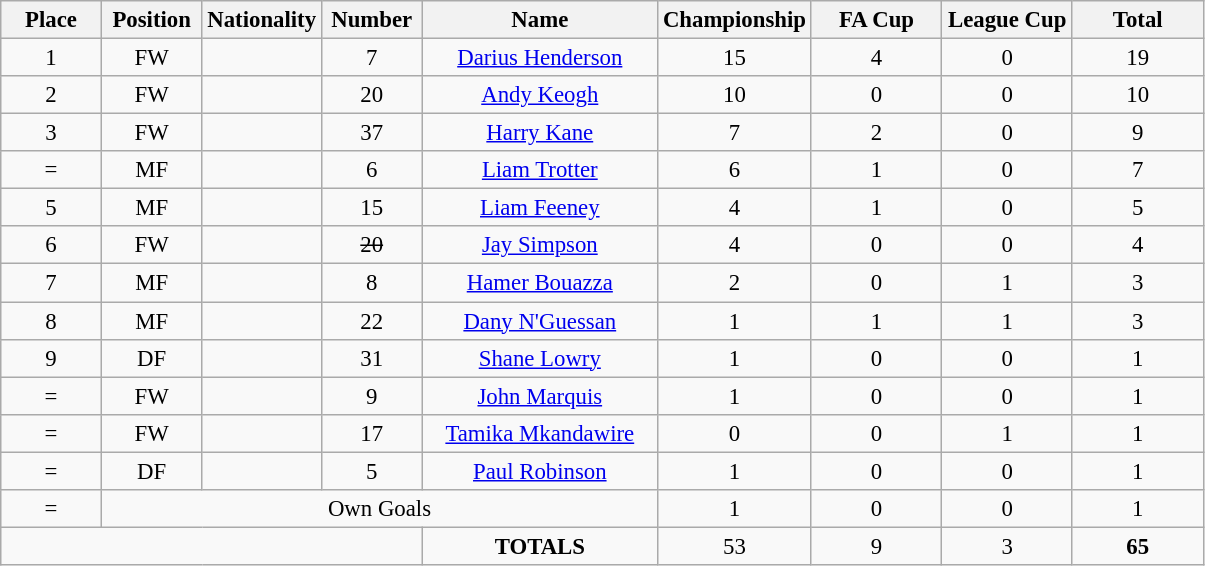<table class="wikitable" style="font-size: 95%; text-align: center;">
<tr>
<th width=60>Place</th>
<th width=60>Position</th>
<th width=60>Nationality</th>
<th width=60>Number</th>
<th width=150>Name</th>
<th width=80>Championship</th>
<th width=80>FA Cup</th>
<th width=80>League Cup</th>
<th width=80>Total</th>
</tr>
<tr>
<td>1</td>
<td>FW</td>
<td></td>
<td>7</td>
<td><a href='#'>Darius Henderson</a></td>
<td>15</td>
<td>4</td>
<td>0</td>
<td>19</td>
</tr>
<tr>
<td>2</td>
<td>FW</td>
<td></td>
<td>20</td>
<td><a href='#'>Andy Keogh</a></td>
<td>10</td>
<td>0</td>
<td>0</td>
<td>10</td>
</tr>
<tr>
<td>3</td>
<td>FW</td>
<td></td>
<td>37</td>
<td><a href='#'>Harry Kane</a></td>
<td>7</td>
<td>2</td>
<td>0</td>
<td>9</td>
</tr>
<tr>
<td>=</td>
<td>MF</td>
<td></td>
<td>6</td>
<td><a href='#'>Liam Trotter</a></td>
<td>6</td>
<td>1</td>
<td>0</td>
<td>7</td>
</tr>
<tr>
<td>5</td>
<td>MF</td>
<td></td>
<td>15</td>
<td><a href='#'>Liam Feeney</a></td>
<td>4</td>
<td>1</td>
<td>0</td>
<td>5</td>
</tr>
<tr>
<td>6</td>
<td>FW</td>
<td></td>
<td><s>20</s></td>
<td><a href='#'>Jay Simpson</a></td>
<td>4</td>
<td>0</td>
<td>0</td>
<td>4</td>
</tr>
<tr>
<td>7</td>
<td>MF</td>
<td></td>
<td>8</td>
<td><a href='#'>Hamer Bouazza</a></td>
<td>2</td>
<td>0</td>
<td>1</td>
<td>3</td>
</tr>
<tr>
<td>8</td>
<td>MF</td>
<td></td>
<td>22</td>
<td><a href='#'>Dany N'Guessan</a></td>
<td>1</td>
<td>1</td>
<td>1</td>
<td>3</td>
</tr>
<tr>
<td>9</td>
<td>DF</td>
<td></td>
<td>31</td>
<td><a href='#'>Shane Lowry</a></td>
<td>1</td>
<td>0</td>
<td>0</td>
<td>1</td>
</tr>
<tr>
<td>=</td>
<td>FW</td>
<td></td>
<td>9</td>
<td><a href='#'>John Marquis</a></td>
<td>1</td>
<td>0</td>
<td>0</td>
<td>1</td>
</tr>
<tr>
<td>=</td>
<td>FW</td>
<td></td>
<td>17</td>
<td><a href='#'>Tamika Mkandawire</a></td>
<td>0</td>
<td>0</td>
<td>1</td>
<td>1</td>
</tr>
<tr>
<td>=</td>
<td>DF</td>
<td></td>
<td>5</td>
<td><a href='#'>Paul Robinson</a></td>
<td>1</td>
<td>0</td>
<td>0</td>
<td>1</td>
</tr>
<tr>
<td>=</td>
<td colspan="4">Own Goals</td>
<td>1</td>
<td>0</td>
<td>0</td>
<td>1</td>
</tr>
<tr>
<td colspan="4"></td>
<td><strong>TOTALS</strong></td>
<td>53</td>
<td>9</td>
<td>3</td>
<td><strong>65</strong></td>
</tr>
</table>
